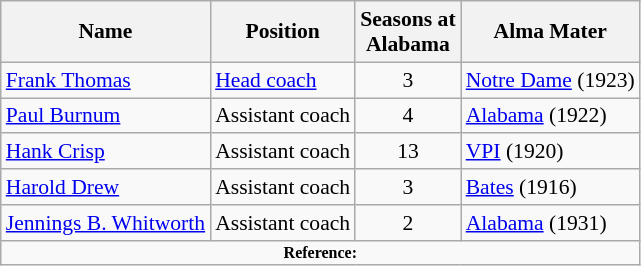<table class="wikitable" border="1" style="font-size:90%;">
<tr>
<th>Name</th>
<th>Position</th>
<th>Seasons at<br>Alabama</th>
<th>Alma Mater</th>
</tr>
<tr>
<td><a href='#'>Frank Thomas</a></td>
<td><a href='#'>Head coach</a></td>
<td align=center>3</td>
<td><a href='#'>Notre Dame</a> (1923)</td>
</tr>
<tr>
<td><a href='#'>Paul Burnum</a></td>
<td>Assistant coach</td>
<td align=center>4</td>
<td><a href='#'>Alabama</a> (1922)</td>
</tr>
<tr>
<td><a href='#'>Hank Crisp</a></td>
<td>Assistant coach</td>
<td align=center>13</td>
<td><a href='#'>VPI</a> (1920)</td>
</tr>
<tr>
<td><a href='#'>Harold Drew</a></td>
<td>Assistant coach</td>
<td align=center>3</td>
<td><a href='#'>Bates</a> (1916)</td>
</tr>
<tr>
<td><a href='#'>Jennings B. Whitworth</a></td>
<td>Assistant coach</td>
<td align=center>2</td>
<td><a href='#'>Alabama</a> (1931)</td>
</tr>
<tr>
<td colspan="4" style="font-size: 8pt" align="center"><strong>Reference:</strong></td>
</tr>
</table>
